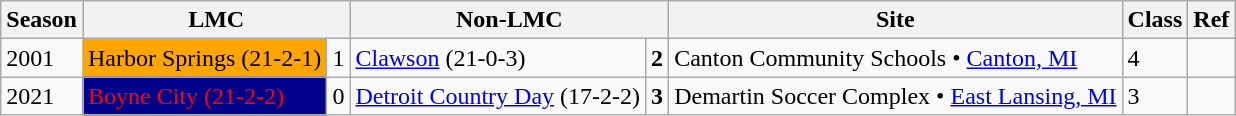<table class="wikitable collapsible sortable">
<tr>
<th>Season</th>
<th colspan="2">LMC</th>
<th colspan="2">Non-LMC</th>
<th>Site</th>
<th>Class</th>
<th>Ref</th>
</tr>
<tr>
<td>2001</td>
<td !align=center style="background:orange;color:black">Harbor Springs (21-2-1)</td>
<td>1</td>
<td><a href='#'>Clawson</a> (21-0-3)</td>
<td><strong>2</strong></td>
<td>Canton Community Schools • <a href='#'>Canton, MI</a></td>
<td>4</td>
<td></td>
</tr>
<tr>
<td>2021</td>
<td !align=center style="background:darkblue;color:red">Boyne City (21-2-2)</td>
<td>0</td>
<td><a href='#'>Detroit Country Day</a> (17-2-2)</td>
<td><strong>3</strong></td>
<td>Demartin Soccer Complex • <a href='#'>East Lansing, MI</a></td>
<td>3</td>
<td></td>
</tr>
</table>
